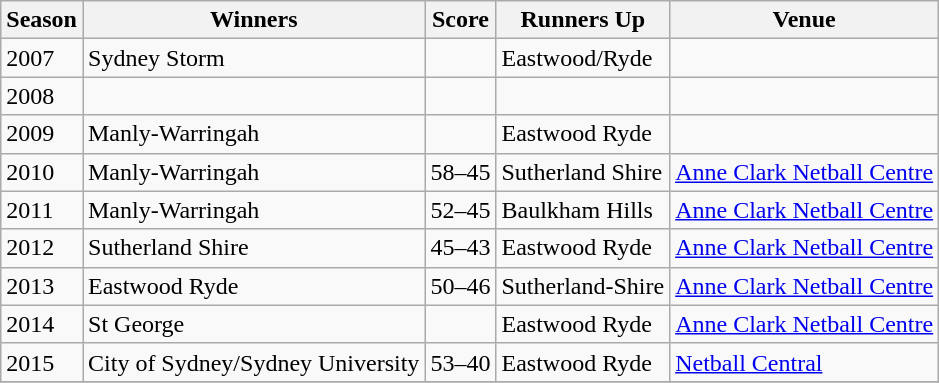<table class="wikitable collapsible">
<tr>
<th>Season</th>
<th>Winners</th>
<th>Score</th>
<th>Runners Up</th>
<th>Venue</th>
</tr>
<tr>
<td>2007</td>
<td>Sydney Storm</td>
<td></td>
<td>Eastwood/Ryde</td>
<td></td>
</tr>
<tr>
<td>2008</td>
<td></td>
<td></td>
<td></td>
<td></td>
</tr>
<tr>
<td>2009</td>
<td>Manly-Warringah</td>
<td></td>
<td>Eastwood Ryde</td>
<td></td>
</tr>
<tr>
<td>2010</td>
<td>Manly-Warringah</td>
<td>58–45</td>
<td>Sutherland Shire</td>
<td><a href='#'>Anne Clark Netball Centre</a></td>
</tr>
<tr>
<td>2011</td>
<td>Manly-Warringah</td>
<td>52–45</td>
<td>Baulkham Hills</td>
<td><a href='#'>Anne Clark Netball Centre</a></td>
</tr>
<tr>
<td>2012</td>
<td>Sutherland Shire</td>
<td>45–43</td>
<td>Eastwood Ryde</td>
<td><a href='#'>Anne Clark Netball Centre</a></td>
</tr>
<tr>
<td>2013</td>
<td>Eastwood Ryde</td>
<td>50–46</td>
<td>Sutherland-Shire</td>
<td><a href='#'>Anne Clark Netball Centre</a></td>
</tr>
<tr>
<td>2014</td>
<td>St George</td>
<td></td>
<td>Eastwood Ryde</td>
<td><a href='#'>Anne Clark Netball Centre</a></td>
</tr>
<tr>
<td>2015</td>
<td>City of Sydney/Sydney University</td>
<td>53–40</td>
<td>Eastwood Ryde</td>
<td><a href='#'>Netball Central</a></td>
</tr>
<tr>
</tr>
</table>
